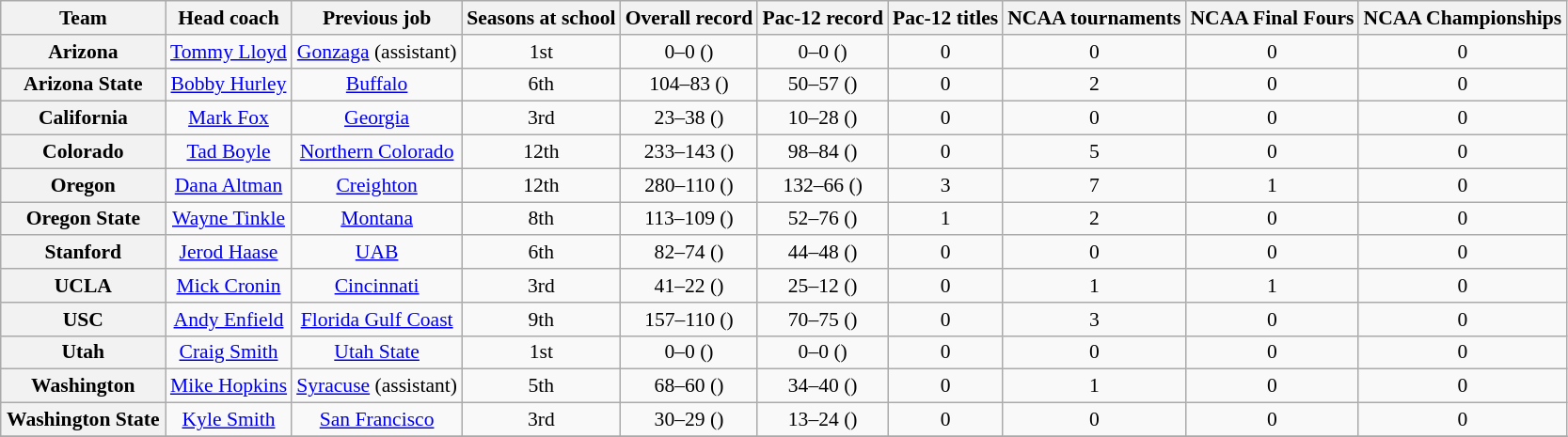<table class="wikitable sortable" style="text-align: center;font-size:90%;">
<tr>
<th width="110">Team</th>
<th>Head coach</th>
<th>Previous job</th>
<th>Seasons at school</th>
<th>Overall record</th>
<th>Pac-12 record</th>
<th>Pac-12 titles</th>
<th>NCAA tournaments</th>
<th>NCAA Final Fours</th>
<th>NCAA Championships</th>
</tr>
<tr>
<th style=>Arizona</th>
<td><a href='#'>Tommy Lloyd</a></td>
<td><a href='#'>Gonzaga</a> (assistant)</td>
<td>1st</td>
<td>0–0 ()</td>
<td>0–0 ()</td>
<td>0</td>
<td>0</td>
<td>0</td>
<td>0</td>
</tr>
<tr>
<th style=>Arizona State</th>
<td><a href='#'>Bobby Hurley</a></td>
<td><a href='#'>Buffalo</a></td>
<td>6th</td>
<td>104–83 ()</td>
<td>50–57 ()</td>
<td>0</td>
<td>2</td>
<td>0</td>
<td>0</td>
</tr>
<tr>
<th style=>California</th>
<td><a href='#'>Mark Fox</a></td>
<td><a href='#'>Georgia</a></td>
<td>3rd</td>
<td>23–38 ()</td>
<td>10–28 ()</td>
<td>0</td>
<td>0</td>
<td>0</td>
<td>0</td>
</tr>
<tr>
<th style=>Colorado</th>
<td><a href='#'>Tad Boyle</a></td>
<td><a href='#'>Northern Colorado</a></td>
<td>12th</td>
<td>233–143 ()</td>
<td>98–84 ()</td>
<td>0</td>
<td>5</td>
<td>0</td>
<td>0</td>
</tr>
<tr>
<th style=>Oregon</th>
<td><a href='#'>Dana Altman</a></td>
<td><a href='#'>Creighton</a></td>
<td>12th</td>
<td>280–110 ()</td>
<td>132–66 ()</td>
<td>3</td>
<td>7</td>
<td>1</td>
<td>0</td>
</tr>
<tr>
<th style=>Oregon State</th>
<td><a href='#'>Wayne Tinkle</a></td>
<td><a href='#'>Montana</a></td>
<td>8th</td>
<td>113–109 ()</td>
<td>52–76 ()</td>
<td>1</td>
<td>2</td>
<td>0</td>
<td>0</td>
</tr>
<tr>
<th style=>Stanford</th>
<td><a href='#'>Jerod Haase</a></td>
<td><a href='#'>UAB</a></td>
<td>6th</td>
<td>82–74 ()</td>
<td>44–48 ()</td>
<td>0</td>
<td>0</td>
<td>0</td>
<td>0</td>
</tr>
<tr>
<th style=>UCLA</th>
<td><a href='#'>Mick Cronin</a></td>
<td><a href='#'>Cincinnati</a></td>
<td>3rd</td>
<td>41–22 ()</td>
<td>25–12 ()</td>
<td>0</td>
<td>1</td>
<td>1</td>
<td>0</td>
</tr>
<tr>
<th style=>USC</th>
<td><a href='#'>Andy Enfield</a></td>
<td><a href='#'>Florida Gulf Coast</a></td>
<td>9th</td>
<td>157–110 ()</td>
<td>70–75 ()</td>
<td>0</td>
<td>3</td>
<td>0</td>
<td>0</td>
</tr>
<tr>
<th style=>Utah</th>
<td><a href='#'>Craig Smith</a></td>
<td><a href='#'>Utah State</a></td>
<td>1st</td>
<td>0–0 ()</td>
<td>0–0 ()</td>
<td>0</td>
<td>0</td>
<td>0</td>
<td>0</td>
</tr>
<tr>
<th style=>Washington</th>
<td><a href='#'>Mike Hopkins</a></td>
<td><a href='#'>Syracuse</a> (assistant)</td>
<td>5th</td>
<td>68–60 ()</td>
<td>34–40 ()</td>
<td>0</td>
<td>1</td>
<td>0</td>
<td>0</td>
</tr>
<tr>
<th style=>Washington State</th>
<td><a href='#'>Kyle Smith</a></td>
<td><a href='#'>San Francisco</a></td>
<td>3rd</td>
<td>30–29 ()</td>
<td>13–24 ()</td>
<td>0</td>
<td>0</td>
<td>0</td>
<td>0</td>
</tr>
<tr>
</tr>
</table>
